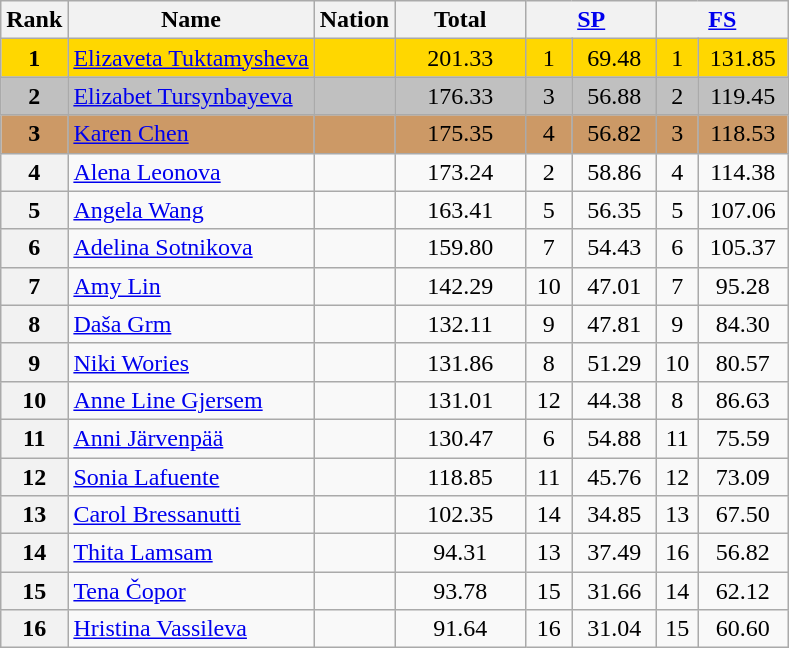<table class="wikitable sortable">
<tr>
<th>Rank</th>
<th>Name</th>
<th>Nation</th>
<th width="80px">Total</th>
<th colspan="2" width="80px"><a href='#'>SP</a></th>
<th colspan="2" width="80px"><a href='#'>FS</a></th>
</tr>
<tr bgcolor="gold">
<td align="center"><strong>1</strong></td>
<td><a href='#'>Elizaveta Tuktamysheva</a></td>
<td></td>
<td align="center">201.33</td>
<td align="center">1</td>
<td align="center">69.48</td>
<td align="center">1</td>
<td align="center">131.85</td>
</tr>
<tr bgcolor="silver">
<td align="center"><strong>2</strong></td>
<td><a href='#'>Elizabet Tursynbayeva</a></td>
<td></td>
<td align="center">176.33</td>
<td align="center">3</td>
<td align="center">56.88</td>
<td align="center">2</td>
<td align="center">119.45</td>
</tr>
<tr bgcolor="cc9966">
<td align="center"><strong>3</strong></td>
<td><a href='#'>Karen Chen</a></td>
<td></td>
<td align="center">175.35</td>
<td align="center">4</td>
<td align="center">56.82</td>
<td align="center">3</td>
<td align="center">118.53</td>
</tr>
<tr>
<th>4</th>
<td><a href='#'>Alena Leonova</a></td>
<td></td>
<td align="center">173.24</td>
<td align="center">2</td>
<td align="center">58.86</td>
<td align="center">4</td>
<td align="center">114.38</td>
</tr>
<tr>
<th>5</th>
<td><a href='#'>Angela Wang</a></td>
<td></td>
<td align="center">163.41</td>
<td align="center">5</td>
<td align="center">56.35</td>
<td align="center">5</td>
<td align="center">107.06</td>
</tr>
<tr>
<th>6</th>
<td><a href='#'>Adelina Sotnikova</a></td>
<td></td>
<td align="center">159.80</td>
<td align="center">7</td>
<td align="center">54.43</td>
<td align="center">6</td>
<td align="center">105.37</td>
</tr>
<tr>
<th>7</th>
<td><a href='#'>Amy Lin</a></td>
<td></td>
<td align="center">142.29</td>
<td align="center">10</td>
<td align="center">47.01</td>
<td align="center">7</td>
<td align="center">95.28</td>
</tr>
<tr>
<th>8</th>
<td><a href='#'>Daša Grm</a></td>
<td></td>
<td align="center">132.11</td>
<td align="center">9</td>
<td align="center">47.81</td>
<td align="center">9</td>
<td align="center">84.30</td>
</tr>
<tr>
<th>9</th>
<td><a href='#'>Niki Wories</a></td>
<td></td>
<td align="center">131.86</td>
<td align="center">8</td>
<td align="center">51.29</td>
<td align="center">10</td>
<td align="center">80.57</td>
</tr>
<tr>
<th>10</th>
<td><a href='#'>Anne Line Gjersem</a></td>
<td></td>
<td align="center">131.01</td>
<td align="center">12</td>
<td align="center">44.38</td>
<td align="center">8</td>
<td align="center">86.63</td>
</tr>
<tr>
<th>11</th>
<td><a href='#'>Anni Järvenpää</a></td>
<td></td>
<td align="center">130.47</td>
<td align="center">6</td>
<td align="center">54.88</td>
<td align="center">11</td>
<td align="center">75.59</td>
</tr>
<tr>
<th>12</th>
<td><a href='#'>Sonia Lafuente</a></td>
<td></td>
<td align="center">118.85</td>
<td align="center">11</td>
<td align="center">45.76</td>
<td align="center">12</td>
<td align="center">73.09</td>
</tr>
<tr>
<th>13</th>
<td><a href='#'>Carol Bressanutti</a></td>
<td></td>
<td align="center">102.35</td>
<td align="center">14</td>
<td align="center">34.85</td>
<td align="center">13</td>
<td align="center">67.50</td>
</tr>
<tr>
<th>14</th>
<td><a href='#'>Thita Lamsam</a></td>
<td></td>
<td align="center">94.31</td>
<td align="center">13</td>
<td align="center">37.49</td>
<td align="center">16</td>
<td align="center">56.82</td>
</tr>
<tr>
<th>15</th>
<td><a href='#'>Tena Čopor</a></td>
<td></td>
<td align="center">93.78</td>
<td align="center">15</td>
<td align="center">31.66</td>
<td align="center">14</td>
<td align="center">62.12</td>
</tr>
<tr>
<th>16</th>
<td><a href='#'>Hristina Vassileva</a></td>
<td></td>
<td align="center">91.64</td>
<td align="center">16</td>
<td align="center">31.04</td>
<td align="center">15</td>
<td align="center">60.60</td>
</tr>
</table>
